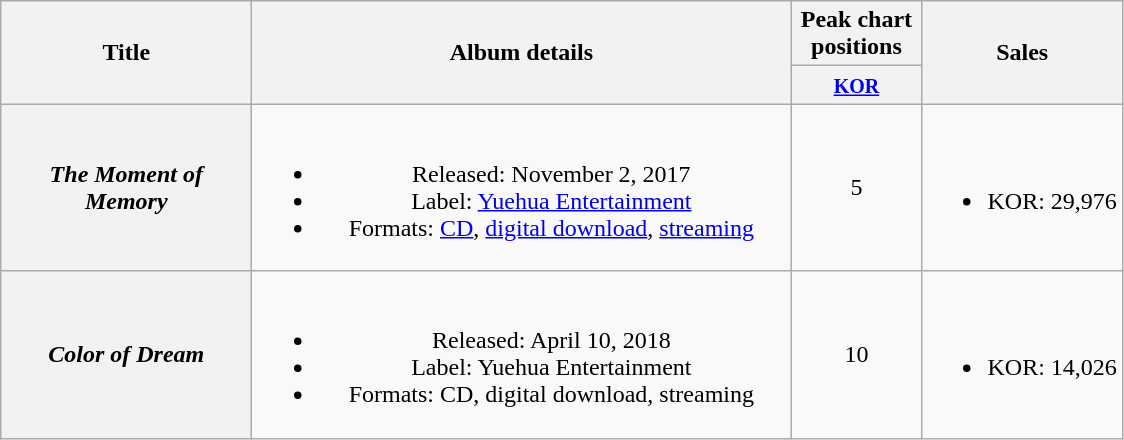<table class="wikitable plainrowheaders" style="text-align:center;">
<tr>
<th scope="col" rowspan="2" style="width:10em;">Title</th>
<th scope="col" rowspan="2" style="width:22em;">Album details</th>
<th scope="col" colspan="1" style="width:5em;">Peak chart positions</th>
<th scope="col" rowspan="2">Sales</th>
</tr>
<tr>
<th><small><a href='#'>KOR</a></small><br></th>
</tr>
<tr>
<th scope="row"><em>The Moment of Memory</em></th>
<td><br><ul><li>Released: November 2, 2017</li><li>Label: <a href='#'>Yuehua Entertainment</a></li><li>Formats: <a href='#'>CD</a>, <a href='#'>digital download</a>, <a href='#'>streaming</a></li></ul></td>
<td>5</td>
<td><br><ul><li>KOR: 29,976</li></ul></td>
</tr>
<tr>
<th scope="row"><em>Color of Dream</em></th>
<td><br><ul><li>Released: April 10, 2018</li><li>Label: Yuehua Entertainment</li><li>Formats: CD, digital download, streaming</li></ul></td>
<td>10</td>
<td><br><ul><li>KOR: 14,026</li></ul></td>
</tr>
</table>
